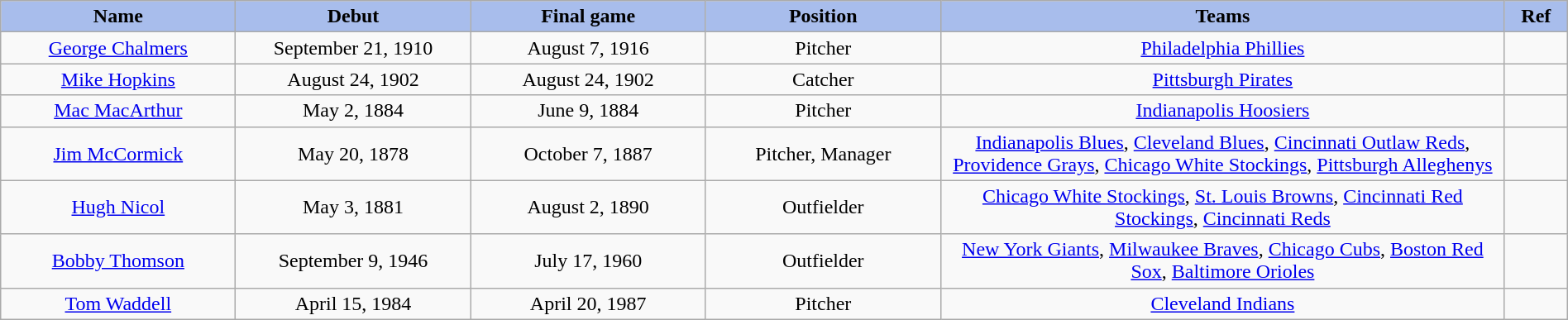<table class="wikitable" style="width: 100%">
<tr>
<th style="background:#a8bdec; width:15%;">Name</th>
<th style="width:15%; background:#a8bdec;">Debut</th>
<th style="width:15%; background:#a8bdec;">Final game</th>
<th style="width:15%; background:#a8bdec;">Position</th>
<th style="width:36%; background:#a8bdec;">Teams</th>
<th style="width:4%; background:#a8bdec;">Ref</th>
</tr>
<tr align=center>
<td><a href='#'>George Chalmers</a></td>
<td>September 21, 1910</td>
<td>August 7, 1916</td>
<td>Pitcher</td>
<td><a href='#'>Philadelphia Phillies</a></td>
<td></td>
</tr>
<tr align=center>
<td><a href='#'>Mike Hopkins</a></td>
<td>August 24, 1902</td>
<td>August 24, 1902</td>
<td>Catcher</td>
<td><a href='#'>Pittsburgh Pirates</a></td>
<td></td>
</tr>
<tr align=center>
<td><a href='#'>Mac MacArthur</a></td>
<td>May 2, 1884</td>
<td>June 9, 1884</td>
<td>Pitcher</td>
<td><a href='#'>Indianapolis Hoosiers</a></td>
<td></td>
</tr>
<tr align=center>
<td><a href='#'>Jim McCormick</a></td>
<td>May 20, 1878</td>
<td>October 7, 1887</td>
<td>Pitcher, Manager</td>
<td><a href='#'>Indianapolis Blues</a>, <a href='#'>Cleveland Blues</a>, <a href='#'>Cincinnati Outlaw Reds</a>, <a href='#'>Providence Grays</a>, <a href='#'>Chicago White Stockings</a>, <a href='#'>Pittsburgh Alleghenys</a></td>
<td></td>
</tr>
<tr align=center>
<td><a href='#'>Hugh Nicol</a></td>
<td>May 3, 1881</td>
<td>August 2, 1890</td>
<td>Outfielder</td>
<td><a href='#'>Chicago White Stockings</a>, <a href='#'>St. Louis Browns</a>, <a href='#'>Cincinnati Red Stockings</a>, <a href='#'>Cincinnati Reds</a></td>
<td></td>
</tr>
<tr align=center>
<td><a href='#'>Bobby Thomson</a></td>
<td>September 9, 1946</td>
<td>July 17, 1960</td>
<td>Outfielder</td>
<td><a href='#'>New York Giants</a>, <a href='#'>Milwaukee Braves</a>, <a href='#'>Chicago Cubs</a>, <a href='#'>Boston Red Sox</a>, <a href='#'>Baltimore Orioles</a></td>
<td></td>
</tr>
<tr align=center>
<td><a href='#'>Tom Waddell</a></td>
<td>April 15, 1984</td>
<td>April 20, 1987</td>
<td>Pitcher</td>
<td><a href='#'>Cleveland Indians</a></td>
<td></td>
</tr>
</table>
